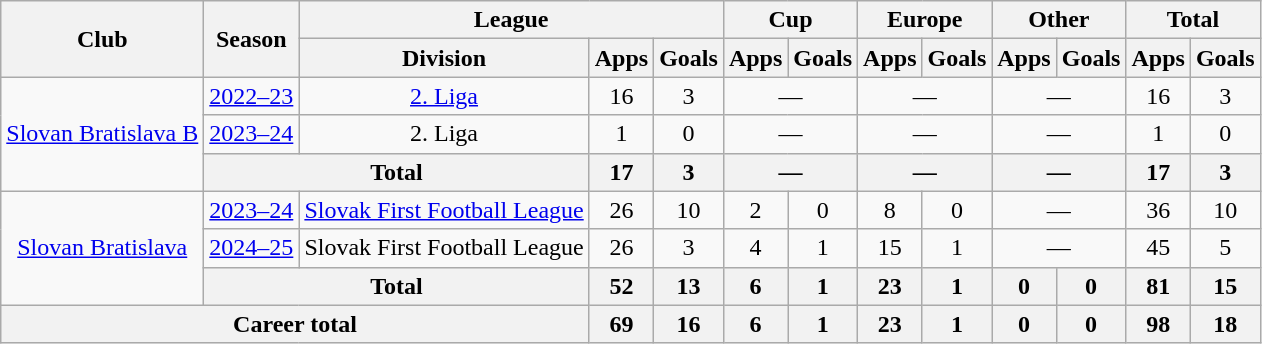<table class="wikitable" style="text-align: center">
<tr>
<th rowspan="2">Club</th>
<th rowspan="2">Season</th>
<th colspan="3">League</th>
<th colspan="2">Cup</th>
<th colspan="2">Europe</th>
<th colspan="2">Other</th>
<th colspan="2">Total</th>
</tr>
<tr>
<th>Division</th>
<th>Apps</th>
<th>Goals</th>
<th>Apps</th>
<th>Goals</th>
<th>Apps</th>
<th>Goals</th>
<th>Apps</th>
<th>Goals</th>
<th>Apps</th>
<th>Goals</th>
</tr>
<tr>
<td rowspan="3"><a href='#'>Slovan Bratislava B</a></td>
<td><a href='#'>2022–23</a></td>
<td><a href='#'>2. Liga</a></td>
<td>16</td>
<td>3</td>
<td colspan="2">—</td>
<td colspan="2">—</td>
<td colspan="2">—</td>
<td>16</td>
<td>3</td>
</tr>
<tr>
<td><a href='#'>2023–24</a></td>
<td>2. Liga</td>
<td>1</td>
<td>0</td>
<td colspan="2">—</td>
<td colspan="2">—</td>
<td colspan="2">—</td>
<td>1</td>
<td>0</td>
</tr>
<tr>
<th colspan="2">Total</th>
<th>17</th>
<th>3</th>
<th colspan="2">—</th>
<th colspan="2">—</th>
<th colspan="2">—</th>
<th>17</th>
<th>3</th>
</tr>
<tr>
<td rowspan="3"><a href='#'>Slovan Bratislava</a></td>
<td><a href='#'>2023–24</a></td>
<td><a href='#'>Slovak First Football League</a></td>
<td>26</td>
<td>10</td>
<td>2</td>
<td>0</td>
<td>8</td>
<td>0</td>
<td colspan="2">—</td>
<td>36</td>
<td>10</td>
</tr>
<tr>
<td><a href='#'>2024–25</a></td>
<td>Slovak First Football League</td>
<td>26</td>
<td>3</td>
<td>4</td>
<td>1</td>
<td>15</td>
<td>1</td>
<td colspan="2">—</td>
<td>45</td>
<td>5</td>
</tr>
<tr>
<th colspan="2">Total</th>
<th>52</th>
<th>13</th>
<th>6</th>
<th>1</th>
<th>23</th>
<th>1</th>
<th>0</th>
<th>0</th>
<th>81</th>
<th>15</th>
</tr>
<tr>
<th colspan="3">Career total</th>
<th>69</th>
<th>16</th>
<th>6</th>
<th>1</th>
<th>23</th>
<th>1</th>
<th>0</th>
<th>0</th>
<th>98</th>
<th>18</th>
</tr>
</table>
